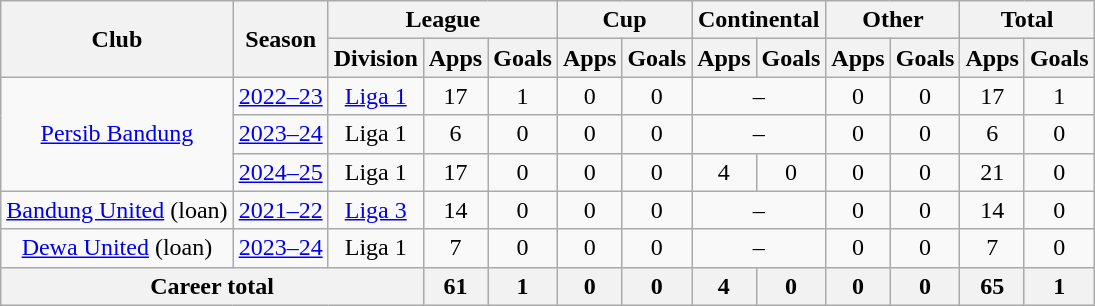<table class="wikitable" style="text-align: center">
<tr>
<th rowspan="2">Club</th>
<th rowspan="2">Season</th>
<th colspan="3">League</th>
<th colspan="2">Cup</th>
<th colspan="2">Continental</th>
<th colspan="2">Other</th>
<th colspan="2">Total</th>
</tr>
<tr>
<th>Division</th>
<th>Apps</th>
<th>Goals</th>
<th>Apps</th>
<th>Goals</th>
<th>Apps</th>
<th>Goals</th>
<th>Apps</th>
<th>Goals</th>
<th>Apps</th>
<th>Goals</th>
</tr>
<tr>
<td rowspan="3"><a href='#'>Persib Bandung</a></td>
<td><a href='#'>2022–23</a></td>
<td rowspan="1" valign="center"><a href='#'>Liga 1</a></td>
<td>17</td>
<td>1</td>
<td>0</td>
<td>0</td>
<td colspan="2">–</td>
<td>0</td>
<td>0</td>
<td>17</td>
<td>1</td>
</tr>
<tr>
<td><a href='#'>2023–24</a></td>
<td>Liga 1</td>
<td>6</td>
<td>0</td>
<td>0</td>
<td>0</td>
<td colspan="2">–</td>
<td>0</td>
<td>0</td>
<td>6</td>
<td>0</td>
</tr>
<tr>
<td><a href='#'>2024–25</a></td>
<td>Liga 1</td>
<td>17</td>
<td>0</td>
<td>0</td>
<td>0</td>
<td>4</td>
<td>0</td>
<td>0</td>
<td>0</td>
<td>21</td>
<td>0</td>
</tr>
<tr>
<td rowspan="1"><a href='#'>Bandung United</a> (loan)</td>
<td><a href='#'>2021–22</a></td>
<td rowspan="1" valign="center"><a href='#'>Liga 3</a></td>
<td>14</td>
<td>0</td>
<td>0</td>
<td>0</td>
<td colspan="2">–</td>
<td>0</td>
<td>0</td>
<td>14</td>
<td>0</td>
</tr>
<tr>
<td rowspan="1"><a href='#'>Dewa United</a> (loan)</td>
<td><a href='#'>2023–24</a></td>
<td rowspan="1" valign="center">Liga 1</td>
<td>7</td>
<td>0</td>
<td>0</td>
<td>0</td>
<td colspan="2">–</td>
<td>0</td>
<td>0</td>
<td>7</td>
<td>0</td>
</tr>
<tr>
<th colspan=3>Career total</th>
<th>61</th>
<th>1</th>
<th>0</th>
<th>0</th>
<th>4</th>
<th>0</th>
<th>0</th>
<th>0</th>
<th>65</th>
<th>1</th>
</tr>
</table>
